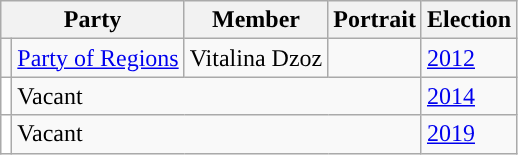<table class="wikitable">
<tr>
<th colspan="2">Party</th>
<th>Member</th>
<th>Portrait</th>
<th>Election</th>
</tr>
<tr>
<td style="background-color: "></td>
<td><a href='#'>Party of Regions</a></td>
<td>Vitalina Dzoz</td>
<td></td>
<td><a href='#'>2012</a></td>
</tr>
<tr>
<td style="background-color: white"></td>
<td colspan=3>Vacant</td>
<td><a href='#'>2014</a></td>
</tr>
<tr>
<td style="background-color: white"></td>
<td colspan=3>Vacant</td>
<td><a href='#'>2019</a></td>
</tr>
</table>
